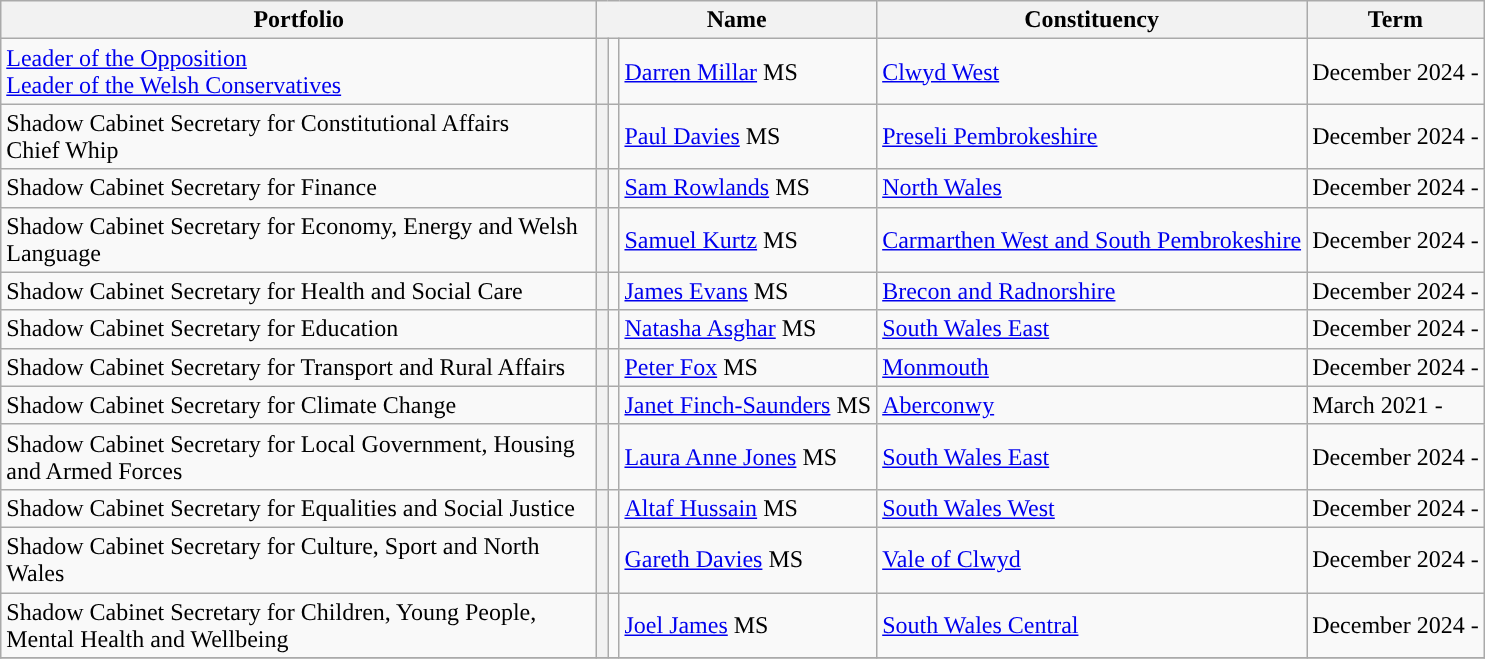<table class="wikitable">
<tr>
<th style="width: 390px">Portfolio</th>
<th colspan="3">Name</th>
<th>Constituency</th>
<th>Term</th>
</tr>
<tr>
<td><a href='#'>Leader of the Opposition</a><br><a href='#'>Leader of the Welsh Conservatives</a></td>
<th style="background-color: "></th>
<td></td>
<td><a href='#'>Darren Millar</a> MS</td>
<td><a href='#'>Clwyd West</a></td>
<td>December 2024 -</td>
</tr>
<tr>
<td>Shadow Cabinet Secretary for Constitutional Affairs <br> Chief Whip</td>
<th style="background-color: "></th>
<td></td>
<td><a href='#'>Paul Davies</a> MS</td>
<td><a href='#'>Preseli Pembrokeshire</a></td>
<td>December 2024 -</td>
</tr>
<tr>
<td>Shadow Cabinet Secretary for Finance</td>
<th style="background-color: "></th>
<td></td>
<td><a href='#'>Sam Rowlands</a> MS</td>
<td><a href='#'>North Wales</a></td>
<td>December 2024 -</td>
</tr>
<tr>
<td>Shadow Cabinet Secretary for Economy, Energy and Welsh Language</td>
<th style="background-color: "></th>
<td></td>
<td><a href='#'>Samuel Kurtz</a> MS</td>
<td><a href='#'>Carmarthen West and South Pembrokeshire</a></td>
<td>December 2024 -</td>
</tr>
<tr>
<td>Shadow Cabinet Secretary for Health and Social Care</td>
<th style="background-color: "></th>
<td></td>
<td><a href='#'>James Evans</a> MS</td>
<td><a href='#'>Brecon and Radnorshire</a></td>
<td>December 2024 -</td>
</tr>
<tr>
<td>Shadow Cabinet Secretary for Education</td>
<th style="background-color: "></th>
<td></td>
<td><a href='#'>Natasha Asghar</a> MS</td>
<td><a href='#'>South Wales East</a></td>
<td>December 2024 -</td>
</tr>
<tr>
<td>Shadow Cabinet Secretary for Transport and Rural Affairs</td>
<th style="background-color: "></th>
<td></td>
<td><a href='#'>Peter Fox</a> MS</td>
<td><a href='#'>Monmouth</a></td>
<td>December 2024 -</td>
</tr>
<tr>
<td>Shadow Cabinet Secretary for Climate Change</td>
<th style="background-color: "></th>
<td></td>
<td><a href='#'>Janet Finch-Saunders</a> MS</td>
<td><a href='#'>Aberconwy</a></td>
<td>March 2021 -</td>
</tr>
<tr>
<td>Shadow Cabinet Secretary for Local Government, Housing and Armed Forces</td>
<th style="background-color: "></th>
<td></td>
<td><a href='#'>Laura Anne Jones</a> MS</td>
<td><a href='#'>South Wales East</a></td>
<td>December 2024 -</td>
</tr>
<tr>
<td>Shadow Cabinet Secretary for Equalities and Social Justice</td>
<th style="background-color: "></th>
<td></td>
<td><a href='#'>Altaf Hussain</a> MS</td>
<td><a href='#'>South Wales West</a></td>
<td>December 2024 -</td>
</tr>
<tr>
<td>Shadow Cabinet Secretary for Culture, Sport and North Wales</td>
<th style="background-color: "></th>
<td></td>
<td><a href='#'>Gareth Davies</a> MS</td>
<td><a href='#'>Vale of Clwyd</a></td>
<td>December 2024 -</td>
</tr>
<tr>
<td>Shadow Cabinet Secretary for Children, Young People, Mental Health and Wellbeing</td>
<th style="background-color: "></th>
<td></td>
<td><a href='#'>Joel James</a> MS</td>
<td><a href='#'>South Wales Central</a></td>
<td>December 2024 -</td>
</tr>
<tr>
</tr>
</table>
